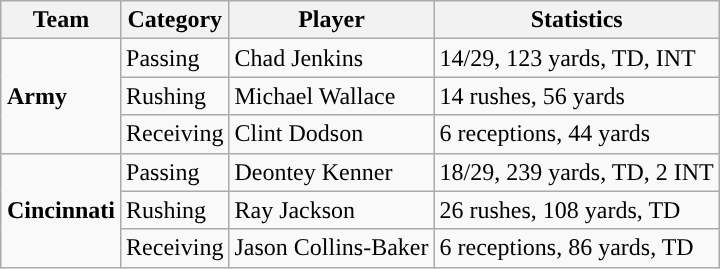<table class="wikitable" style="float: right;">
<tr>
<th>Team</th>
<th>Category</th>
<th>Player</th>
<th>Statistics</th>
</tr>
<tr>
<td rowspan=3><strong>Army</strong></td>
<td>Passing</td>
<td>Chad Jenkins</td>
<td>14/29, 123 yards, TD, INT</td>
</tr>
<tr>
<td>Rushing</td>
<td>Michael Wallace</td>
<td>14 rushes, 56 yards</td>
</tr>
<tr>
<td>Receiving</td>
<td>Clint Dodson</td>
<td>6 receptions, 44 yards</td>
</tr>
<tr>
<td rowspan=3><strong>Cincinnati</strong></td>
<td>Passing</td>
<td>Deontey Kenner</td>
<td>18/29, 239 yards, TD, 2 INT</td>
</tr>
<tr>
<td>Rushing</td>
<td>Ray Jackson</td>
<td>26 rushes, 108 yards, TD</td>
</tr>
<tr>
<td>Receiving</td>
<td>Jason Collins-Baker</td>
<td>6 receptions, 86 yards, TD</td>
</tr>
</table>
